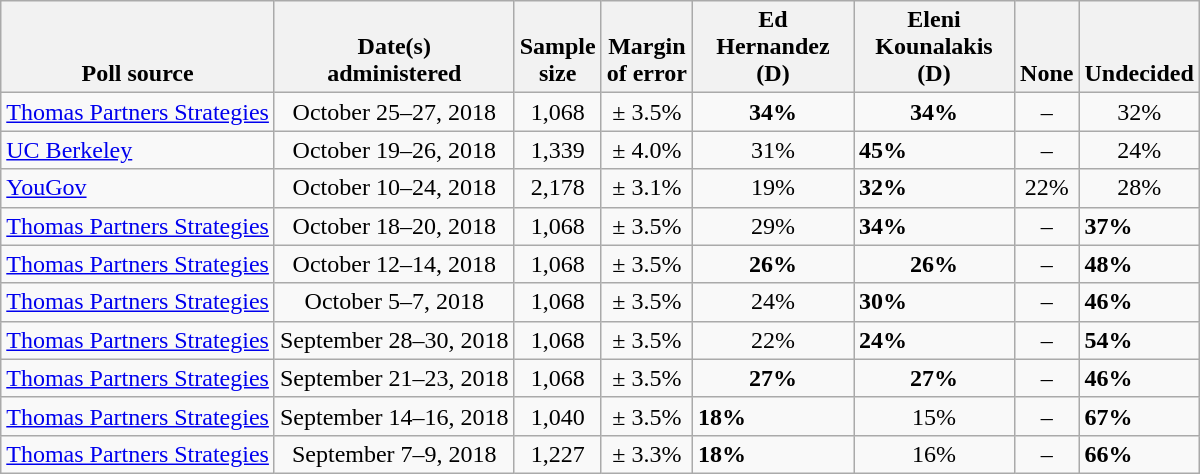<table class="wikitable">
<tr valign=bottom>
<th>Poll source</th>
<th>Date(s)<br>administered</th>
<th>Sample<br>size</th>
<th>Margin<br>of error</th>
<th style="width:100px;">Ed<br>Hernandez (D)</th>
<th style="width:100px;">Eleni<br>Kounalakis (D)</th>
<th>None</th>
<th>Undecided</th>
</tr>
<tr>
<td><a href='#'>Thomas Partners Strategies</a></td>
<td align=center>October 25–27, 2018</td>
<td align=center>1,068</td>
<td align=center>± 3.5%</td>
<td align=center><strong>34%</strong></td>
<td align=center><strong>34%</strong></td>
<td align=center>–</td>
<td align=center>32%</td>
</tr>
<tr>
<td><a href='#'>UC Berkeley</a></td>
<td align=center>October 19–26, 2018</td>
<td align=center>1,339</td>
<td align=center>± 4.0%</td>
<td align=center>31%</td>
<td><strong>45%</strong></td>
<td align=center>–</td>
<td align=center>24%</td>
</tr>
<tr>
<td><a href='#'>YouGov</a></td>
<td align=center>October 10–24, 2018</td>
<td align=center>2,178</td>
<td align=center>± 3.1%</td>
<td align=center>19%</td>
<td><strong>32%</strong></td>
<td align=center>22%</td>
<td align=center>28%</td>
</tr>
<tr>
<td><a href='#'>Thomas Partners Strategies</a></td>
<td align=center>October 18–20, 2018</td>
<td align=center>1,068</td>
<td align=center>± 3.5%</td>
<td align=center>29%</td>
<td><strong>34%</strong></td>
<td align=center>–</td>
<td><strong>37%</strong></td>
</tr>
<tr>
<td><a href='#'>Thomas Partners Strategies</a></td>
<td align=center>October 12–14, 2018</td>
<td align=center>1,068</td>
<td align=center>± 3.5%</td>
<td align=center><strong>26%</strong></td>
<td align=center><strong>26%</strong></td>
<td align=center>–</td>
<td><strong>48%</strong></td>
</tr>
<tr>
<td><a href='#'>Thomas Partners Strategies</a></td>
<td align=center>October 5–7, 2018</td>
<td align=center>1,068</td>
<td align=center>± 3.5%</td>
<td align=center>24%</td>
<td><strong>30%</strong></td>
<td align=center>–</td>
<td><strong>46%</strong></td>
</tr>
<tr>
<td><a href='#'>Thomas Partners Strategies</a></td>
<td align=center>September 28–30, 2018</td>
<td align=center>1,068</td>
<td align=center>± 3.5%</td>
<td align=center>22%</td>
<td><strong>24%</strong></td>
<td align=center>–</td>
<td><strong>54%</strong></td>
</tr>
<tr>
<td><a href='#'>Thomas Partners Strategies</a></td>
<td align=center>September 21–23, 2018</td>
<td align=center>1,068</td>
<td align=center>± 3.5%</td>
<td align=center><strong>27%</strong></td>
<td align=center><strong>27%</strong></td>
<td align=center>–</td>
<td><strong>46%</strong></td>
</tr>
<tr>
<td><a href='#'>Thomas Partners Strategies</a></td>
<td align=center>September 14–16, 2018</td>
<td align=center>1,040</td>
<td align=center>± 3.5%</td>
<td><strong>18%</strong></td>
<td align=center>15%</td>
<td align=center>–</td>
<td><strong>67%</strong></td>
</tr>
<tr>
<td><a href='#'>Thomas Partners Strategies</a></td>
<td align=center>September 7–9, 2018</td>
<td align=center>1,227</td>
<td align=center>± 3.3%</td>
<td><strong>18%</strong></td>
<td align=center>16%</td>
<td align=center>–</td>
<td><strong>66%</strong></td>
</tr>
</table>
